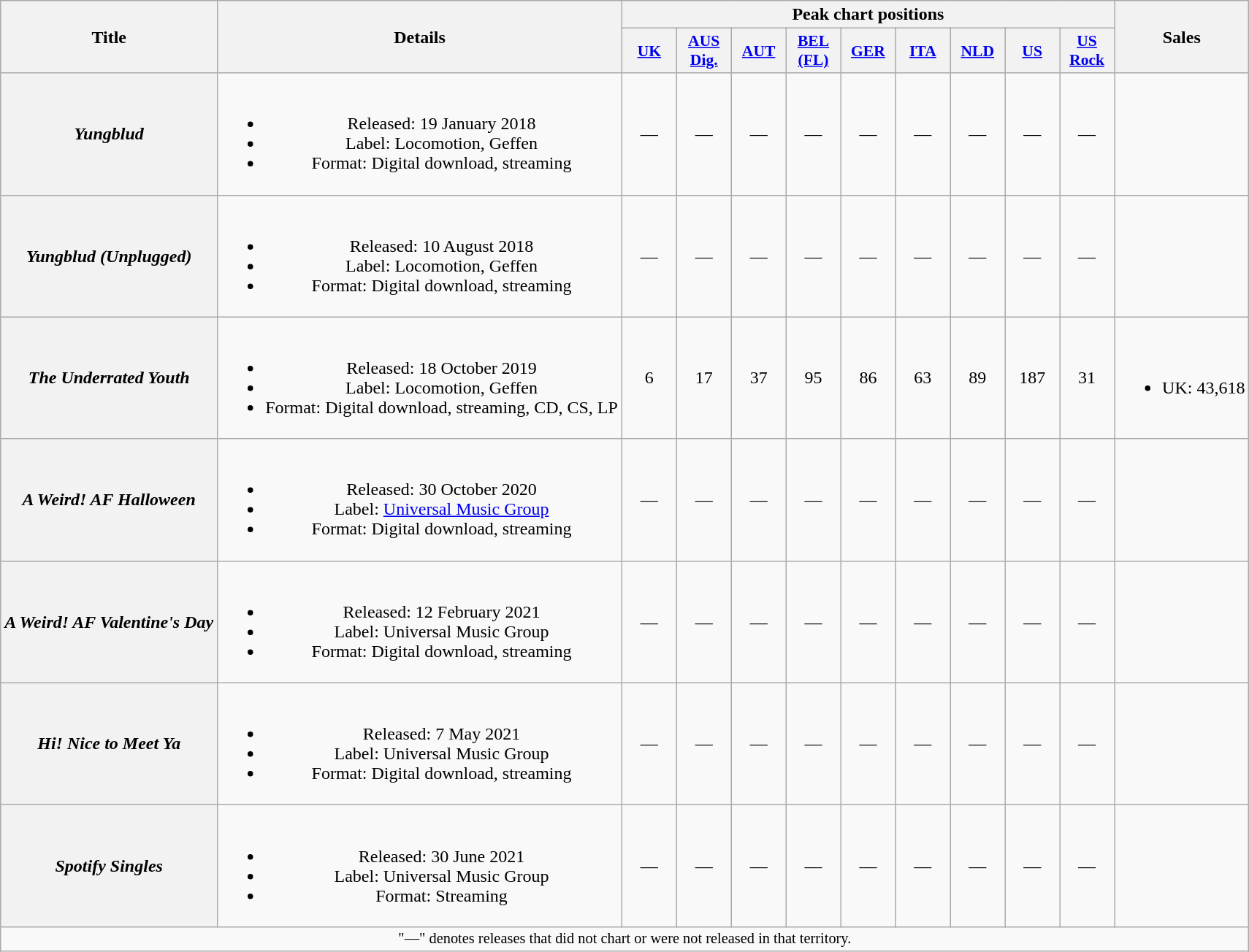<table class="wikitable plainrowheaders" style="text-align:center;">
<tr>
<th scope="col" rowspan="2">Title</th>
<th scope="col" rowspan="2">Details</th>
<th scope="col" colspan="9">Peak chart positions</th>
<th scope="col" rowspan="2">Sales</th>
</tr>
<tr>
<th scope="col" style="width:3em;font-size:90%;"><a href='#'>UK</a><br></th>
<th scope="col" style="width:3em;font-size:90%;"><a href='#'>AUS<br>Dig.</a><br></th>
<th scope="col" style="width:3em;font-size:90%;"><a href='#'>AUT</a><br></th>
<th scope="col" style="width:3em;font-size:90%;"><a href='#'>BEL<br>(FL)</a><br></th>
<th scope="col" style="width:3em;font-size:90%;"><a href='#'>GER</a><br></th>
<th scope="col" style="width:3em;font-size:90%;"><a href='#'>ITA</a><br></th>
<th scope="col" style="width:3em;font-size:90%;"><a href='#'>NLD</a><br></th>
<th scope="col" style="width:3em;font-size:90%;"><a href='#'>US</a><br></th>
<th scope="col" style="width:3em;font-size:90%;"><a href='#'>US<br>Rock</a><br></th>
</tr>
<tr>
<th scope="row"><em>Yungblud</em></th>
<td><br><ul><li>Released: 19 January 2018</li><li>Label: Locomotion, Geffen</li><li>Format: Digital download, streaming</li></ul></td>
<td>—</td>
<td>—</td>
<td>—</td>
<td>—</td>
<td>—</td>
<td>—</td>
<td>—</td>
<td>—</td>
<td>—</td>
<td></td>
</tr>
<tr>
<th scope="row"><em>Yungblud (Unplugged)</em></th>
<td><br><ul><li>Released: 10 August 2018</li><li>Label: Locomotion, Geffen</li><li>Format: Digital download, streaming</li></ul></td>
<td>—</td>
<td>—</td>
<td>—</td>
<td>—</td>
<td>—</td>
<td>—</td>
<td>—</td>
<td>—</td>
<td>—</td>
<td></td>
</tr>
<tr>
<th scope="row"><em>The Underrated Youth</em></th>
<td><br><ul><li>Released: 18 October 2019</li><li>Label: Locomotion, Geffen</li><li>Format: Digital download, streaming, CD, CS, LP</li></ul></td>
<td>6</td>
<td>17</td>
<td>37</td>
<td>95</td>
<td>86</td>
<td>63</td>
<td>89</td>
<td>187</td>
<td>31</td>
<td><br><ul><li>UK: 43,618</li></ul></td>
</tr>
<tr>
<th scope="row"><em>A Weird! AF Halloween</em></th>
<td><br><ul><li>Released: 30 October 2020</li><li>Label: <a href='#'>Universal Music Group</a></li><li>Format: Digital download, streaming</li></ul></td>
<td>—</td>
<td>—</td>
<td>—</td>
<td>—</td>
<td>—</td>
<td>—</td>
<td>—</td>
<td>—</td>
<td>—</td>
<td></td>
</tr>
<tr>
<th scope="row"><em>A Weird! AF Valentine's Day</em></th>
<td><br><ul><li>Released: 12 February 2021</li><li>Label: Universal Music Group</li><li>Format: Digital download, streaming</li></ul></td>
<td>—</td>
<td>—</td>
<td>—</td>
<td>—</td>
<td>—</td>
<td>—</td>
<td>—</td>
<td>—</td>
<td>—</td>
<td></td>
</tr>
<tr>
<th scope="row"><em>Hi! Nice to Meet Ya</em></th>
<td><br><ul><li>Released: 7 May 2021</li><li>Label: Universal Music Group</li><li>Format: Digital download, streaming</li></ul></td>
<td>—</td>
<td>—</td>
<td>—</td>
<td>—</td>
<td>—</td>
<td>—</td>
<td>—</td>
<td>—</td>
<td>—</td>
<td></td>
</tr>
<tr>
<th scope="row"><em>Spotify Singles</em></th>
<td><br><ul><li>Released: 30 June 2021</li><li>Label: Universal Music Group</li><li>Format: Streaming</li></ul></td>
<td>—</td>
<td>—</td>
<td>—</td>
<td>—</td>
<td>—</td>
<td>—</td>
<td>—</td>
<td>—</td>
<td>—</td>
<td></td>
</tr>
<tr>
<td colspan="12" style="font-size:85%;">"—" denotes releases that did not chart or were not released in that territory.</td>
</tr>
</table>
